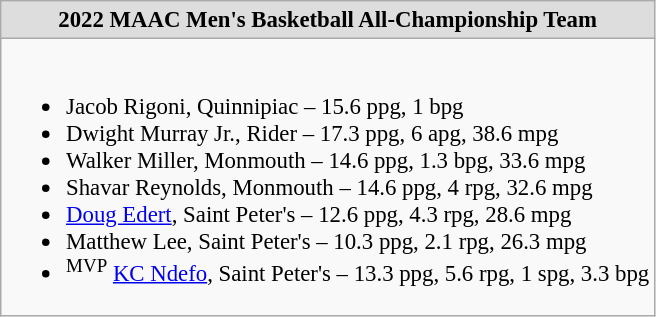<table class="wikitable" style="white-space:nowrap; font-size:95%;">
<tr>
<td style="text-align:center; background:#ddd;"><strong>2022 MAAC Men's Basketball All-Championship Team</strong></td>
</tr>
<tr>
<td><br><ul><li>Jacob Rigoni, Quinnipiac – 15.6 ppg, 1 bpg</li><li>Dwight Murray Jr., Rider – 17.3 ppg, 6 apg, 38.6 mpg</li><li>Walker Miller, Monmouth – 14.6 ppg, 1.3 bpg, 33.6 mpg</li><li>Shavar Reynolds, Monmouth – 14.6 ppg, 4 rpg, 32.6 mpg</li><li><a href='#'>Doug Edert</a>, Saint Peter's – 12.6 ppg, 4.3 rpg, 28.6 mpg</li><li>Matthew Lee, Saint Peter's – 10.3 ppg, 2.1 rpg, 26.3 mpg</li><li><sup>MVP</sup> <a href='#'>KC Ndefo</a>, Saint Peter's – 13.3 ppg, 5.6 rpg, 1 spg, 3.3 bpg</li></ul></td>
</tr>
</table>
